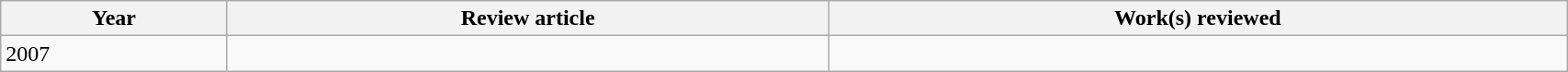<table class='wikitable sortable' width='90%'>
<tr>
<th>Year</th>
<th class='unsortable'>Review article</th>
<th class='unsortable'>Work(s) reviewed</th>
</tr>
<tr>
<td>2007</td>
<td></td>
<td></td>
</tr>
</table>
